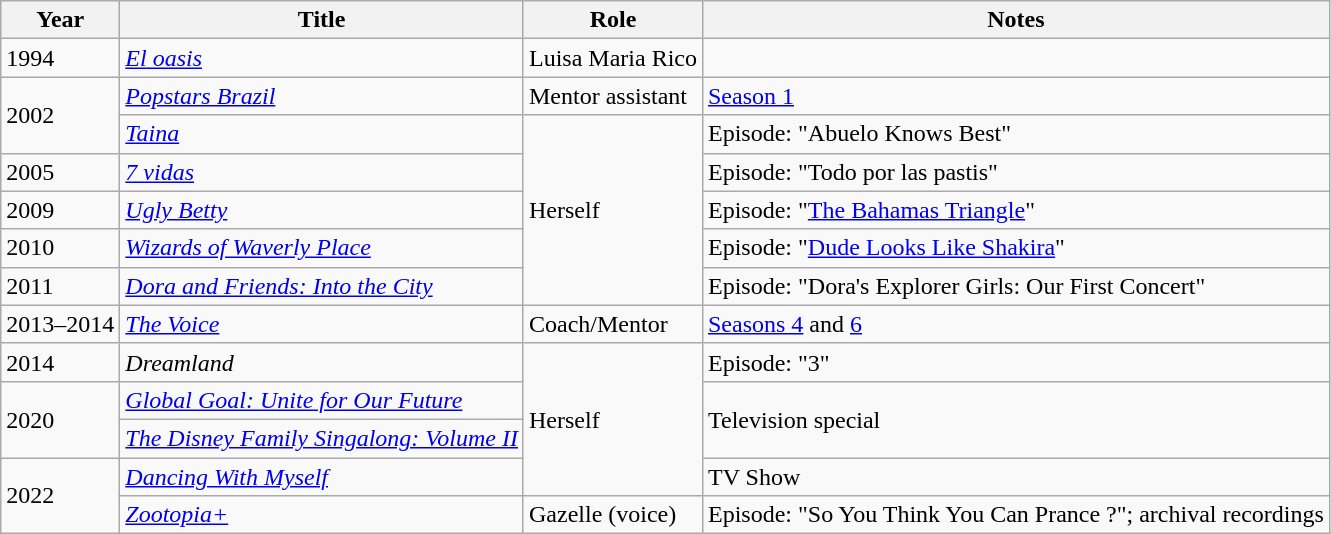<table class="wikitable sortable">
<tr>
<th>Year</th>
<th>Title</th>
<th>Role</th>
<th class="unsortable">Notes</th>
</tr>
<tr>
<td>1994</td>
<td><em><a href='#'>El oasis</a></em></td>
<td>Luisa Maria Rico</td>
<td></td>
</tr>
<tr>
<td rowspan="2">2002</td>
<td><em><a href='#'>Popstars Brazil</a></em></td>
<td>Mentor assistant</td>
<td><a href='#'>Season 1</a></td>
</tr>
<tr>
<td><em><a href='#'>Taina</a></em></td>
<td rowspan="5">Herself</td>
<td>Episode: "Abuelo Knows Best"</td>
</tr>
<tr>
<td>2005</td>
<td><em><a href='#'>7 vidas</a></em></td>
<td>Episode: "Todo por las pastis"</td>
</tr>
<tr>
<td>2009</td>
<td><em><a href='#'>Ugly Betty</a></em></td>
<td>Episode: "<a href='#'>The Bahamas Triangle</a>"</td>
</tr>
<tr>
<td>2010</td>
<td><em><a href='#'>Wizards of Waverly Place</a></em></td>
<td>Episode: "<a href='#'>Dude Looks Like Shakira</a>"</td>
</tr>
<tr>
<td>2011</td>
<td><em><a href='#'>Dora and Friends: Into the City</a></em></td>
<td>Episode: "Dora's Explorer Girls: Our First Concert"</td>
</tr>
<tr>
<td>2013–2014</td>
<td><em><a href='#'>The Voice</a></em></td>
<td>Coach/Mentor</td>
<td><a href='#'>Seasons 4</a> and <a href='#'>6</a></td>
</tr>
<tr>
<td>2014</td>
<td><em>Dreamland</em></td>
<td rowspan="4">Herself</td>
<td>Episode: "3"</td>
</tr>
<tr>
<td rowspan="2">2020</td>
<td><em><a href='#'>Global Goal: Unite for Our Future</a></em></td>
<td rowspan="2">Television special</td>
</tr>
<tr>
<td><em><a href='#'>The Disney Family Singalong: Volume II</a></em></td>
</tr>
<tr>
<td rowspan="2">2022</td>
<td><em><a href='#'>Dancing With Myself</a></em></td>
<td>TV Show</td>
</tr>
<tr>
<td><em><a href='#'>Zootopia+</a></em></td>
<td>Gazelle (voice)</td>
<td>Episode: "So You Think You Can Prance ?"; archival recordings</td>
</tr>
</table>
